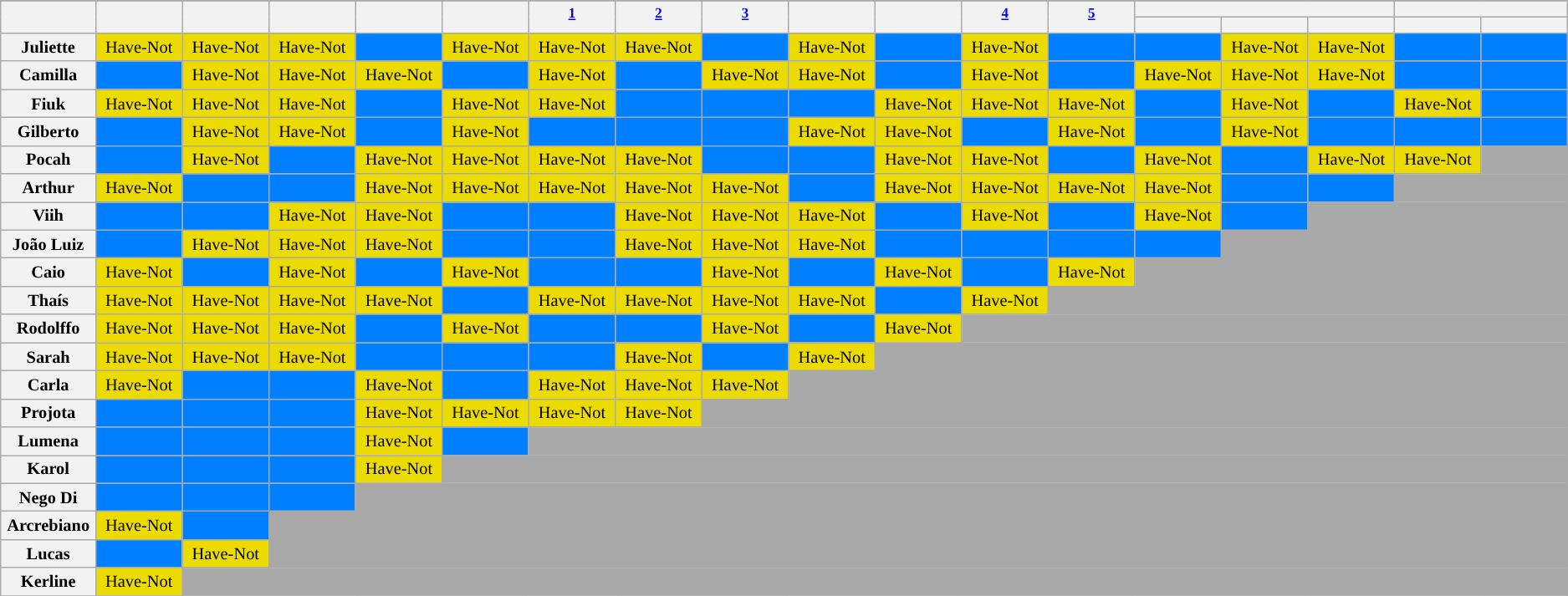<table class="wikitable" style="text-align:center; font-size:85%; ">
<tr>
</tr>
<tr>
<th rowspan=2 width=05.25%></th>
<th rowspan=2 width=05.25%></th>
<th rowspan=2 width=05.25%></th>
<th rowspan=2 width=05.25%></th>
<th rowspan=2 width=05.25%></th>
<th rowspan=2 width=05.25%></th>
<th rowspan=2 width=05.25%><sup><a href='#'>1</a></sup></th>
<th rowspan=2 width=05.25%><sup><a href='#'>2</a></sup></th>
<th rowspan=2 width=05.25%><sup><a href='#'>3</a></sup></th>
<th rowspan=2 width=05.25%></th>
<th rowspan=2 width=05.25%></th>
<th rowspan=2 width=05.25%><sup><a href='#'>4</a></sup></th>
<th rowspan=2 width=05.25%><sup><a href='#'>5</a></sup></th>
<th colspan=3 width=15.75%></th>
<th colspan=2 width=10.50%></th>
</tr>
<tr>
<th width=5.25%></th>
<th width=5.25%></th>
<th width=5.25%></th>
<th width=5.25%></th>
<th width=5.25%></th>
</tr>
<tr>
<th>Juliette</th>
<td bgcolor=ECDB00>Have-Not</td>
<td bgcolor=ECDB00>Have-Not</td>
<td bgcolor=ECDB00>Have-Not</td>
<td bgcolor=007FFF></td>
<td bgcolor=ECDB00>Have-Not</td>
<td bgcolor=ECDB00>Have-Not</td>
<td bgcolor=ECDB00>Have-Not</td>
<td bgcolor=007FFF></td>
<td bgcolor=ECDB00>Have-Not</td>
<td bgcolor=007FFF></td>
<td bgcolor=ECDB00>Have-Not</td>
<td bgcolor=007FFF></td>
<td bgcolor=007FFF></td>
<td bgcolor=ECDB00>Have-Not</td>
<td bgcolor=ECDB00>Have-Not</td>
<td bgcolor=007FFF></td>
<td bgcolor=007FFF></td>
</tr>
<tr>
<th>Camilla</th>
<td bgcolor=007FFF></td>
<td bgcolor=ECDB00>Have-Not</td>
<td bgcolor=ECDB00>Have-Not</td>
<td bgcolor=ECDB00>Have-Not</td>
<td bgcolor=007FFF></td>
<td bgcolor=ECDB00>Have-Not</td>
<td bgcolor=007FFF></td>
<td bgcolor=ECDB00>Have-Not</td>
<td bgcolor=ECDB00>Have-Not</td>
<td bgcolor=007FFF></td>
<td bgcolor=ECDB00>Have-Not</td>
<td bgcolor=007FFF></td>
<td bgcolor=ECDB00>Have-Not</td>
<td bgcolor=ECDB00>Have-Not</td>
<td bgcolor=ECDB00>Have-Not</td>
<td bgcolor=007FFF></td>
<td bgcolor=007FFF></td>
</tr>
<tr>
<th>Fiuk</th>
<td bgcolor=ECDB00>Have-Not</td>
<td bgcolor=ECDB00>Have-Not</td>
<td bgcolor=ECDB00>Have-Not</td>
<td bgcolor=007FFF></td>
<td bgcolor=ECDB00>Have-Not</td>
<td bgcolor=ECDB00>Have-Not</td>
<td bgcolor=007FFF></td>
<td bgcolor=007FFF></td>
<td bgcolor=007FFF></td>
<td bgcolor=ECDB00>Have-Not</td>
<td bgcolor=ECDB00>Have-Not</td>
<td bgcolor=ECDB00>Have-Not</td>
<td bgcolor=007FFF></td>
<td bgcolor=ECDB00>Have-Not</td>
<td bgcolor=007FFF></td>
<td bgcolor=ECDB00>Have-Not</td>
<td bgcolor=007FFF></td>
</tr>
<tr>
<th>Gilberto</th>
<td bgcolor=007FFF></td>
<td bgcolor=ECDB00>Have-Not</td>
<td bgcolor=ECDB00>Have-Not</td>
<td bgcolor=007FFF></td>
<td bgcolor=ECDB00>Have-Not</td>
<td bgcolor=007FFF></td>
<td bgcolor=007FFF></td>
<td bgcolor=007FFF></td>
<td bgcolor=ECDB00>Have-Not</td>
<td bgcolor=ECDB00>Have-Not</td>
<td bgcolor=007FFF></td>
<td bgcolor=ECDB00>Have-Not</td>
<td bgcolor=007FFF></td>
<td bgcolor=ECDB00>Have-Not</td>
<td bgcolor=007FFF></td>
<td bgcolor=007FFF></td>
<td bgcolor=007FFF></td>
</tr>
<tr>
<th>Pocah</th>
<td bgcolor=007FFF></td>
<td bgcolor=ECDB00>Have-Not</td>
<td bgcolor=007FFF></td>
<td bgcolor=ECDB00>Have-Not</td>
<td bgcolor=ECDB00>Have-Not</td>
<td bgcolor=ECDB00>Have-Not</td>
<td bgcolor=ECDB00>Have-Not</td>
<td bgcolor=007FFF></td>
<td bgcolor=007FFF></td>
<td bgcolor=ECDB00>Have-Not</td>
<td bgcolor=ECDB00>Have-Not</td>
<td bgcolor=007FFF></td>
<td bgcolor=ECDB00>Have-Not</td>
<td bgcolor=007FFF></td>
<td bgcolor=ECDB00>Have-Not</td>
<td bgcolor=ECDB00>Have-Not</td>
<td bgcolor=A9A9A9></td>
</tr>
<tr>
<th>Arthur</th>
<td bgcolor=ECDB00>Have-Not</td>
<td bgcolor=007FFF></td>
<td bgcolor=007FFF></td>
<td bgcolor=ECDB00>Have-Not</td>
<td bgcolor=ECDB00>Have-Not</td>
<td bgcolor=ECDB00>Have-Not</td>
<td bgcolor=ECDB00>Have-Not</td>
<td bgcolor=ECDB00>Have-Not</td>
<td bgcolor=007FFF></td>
<td bgcolor=ECDB00>Have-Not</td>
<td bgcolor=ECDB00>Have-Not</td>
<td bgcolor=ECDB00>Have-Not</td>
<td bgcolor=ECDB00>Have-Not</td>
<td bgcolor=007FFF></td>
<td bgcolor=007FFF></td>
<td bgcolor=A9A9A9 colspan=2></td>
</tr>
<tr>
<th>Viih</th>
<td bgcolor=007FFF></td>
<td bgcolor=007FFF></td>
<td bgcolor=ECDB00>Have-Not</td>
<td bgcolor=ECDB00>Have-Not</td>
<td bgcolor=007FFF></td>
<td bgcolor=007FFF></td>
<td bgcolor=ECDB00>Have-Not</td>
<td bgcolor=ECDB00>Have-Not</td>
<td bgcolor=ECDB00>Have-Not</td>
<td bgcolor=007FFF></td>
<td bgcolor=ECDB00>Have-Not</td>
<td bgcolor=007FFF></td>
<td bgcolor=ECDB00>Have-Not</td>
<td bgcolor=007FFF></td>
<td bgcolor=A9A9A9 colspan=3></td>
</tr>
<tr>
<th>João Luiz</th>
<td bgcolor=007FFF></td>
<td bgcolor=ECDB00>Have-Not</td>
<td bgcolor=ECDB00>Have-Not</td>
<td bgcolor=ECDB00>Have-Not</td>
<td bgcolor=007FFF></td>
<td bgcolor=007FFF></td>
<td bgcolor=ECDB00>Have-Not</td>
<td bgcolor=ECDB00>Have-Not</td>
<td bgcolor=ECDB00>Have-Not</td>
<td bgcolor=007FFF></td>
<td bgcolor=007FFF></td>
<td bgcolor=007FFF></td>
<td bgcolor=007FFF></td>
<td bgcolor=A9A9A9 colspan=4></td>
</tr>
<tr>
<th>Caio</th>
<td bgcolor=ECDB00>Have-Not</td>
<td bgcolor=007FFF></td>
<td bgcolor=ECDB00>Have-Not</td>
<td bgcolor=007FFF></td>
<td bgcolor=ECDB00>Have-Not</td>
<td bgcolor=007FFF></td>
<td bgcolor=007FFF></td>
<td bgcolor=ECDB00>Have-Not</td>
<td bgcolor=007FFF></td>
<td bgcolor=ECDB00>Have-Not</td>
<td bgcolor=007FFF></td>
<td bgcolor=ECDB00>Have-Not</td>
<td bgcolor=A9A9A9 colspan=5></td>
</tr>
<tr>
<th>Thaís</th>
<td bgcolor=ECDB00>Have-Not</td>
<td bgcolor=ECDB00>Have-Not</td>
<td bgcolor=ECDB00>Have-Not</td>
<td bgcolor=ECDB00>Have-Not</td>
<td bgcolor=007FFF></td>
<td bgcolor=ECDB00>Have-Not</td>
<td bgcolor=ECDB00>Have-Not</td>
<td bgcolor=ECDB00>Have-Not</td>
<td bgcolor=ECDB00>Have-Not</td>
<td bgcolor=007FFF></td>
<td bgcolor=ECDB00>Have-Not</td>
<td bgcolor=A9A9A9 colspan=6></td>
</tr>
<tr>
<th>Rodolffo</th>
<td bgcolor=ECDB00>Have-Not</td>
<td bgcolor=ECDB00>Have-Not</td>
<td bgcolor=ECDB00>Have-Not</td>
<td bgcolor=007FFF></td>
<td bgcolor=ECDB00>Have-Not</td>
<td bgcolor=007FFF></td>
<td bgcolor=007FFF></td>
<td bgcolor=ECDB00>Have-Not</td>
<td bgcolor=007FFF></td>
<td bgcolor=ECDB00>Have-Not</td>
<td bgcolor=A9A9A9 colspan=7></td>
</tr>
<tr>
<th>Sarah</th>
<td bgcolor=ECDB00>Have-Not</td>
<td bgcolor=ECDB00>Have-Not</td>
<td bgcolor=ECDB00>Have-Not</td>
<td bgcolor=007FFF></td>
<td bgcolor=007FFF></td>
<td bgcolor=007FFF></td>
<td bgcolor=ECDB00>Have-Not</td>
<td bgcolor=007FFF></td>
<td bgcolor=ECDB00>Have-Not</td>
<td bgcolor=A9A9A9 colspan=8></td>
</tr>
<tr>
<th>Carla</th>
<td bgcolor=ECDB00>Have-Not</td>
<td bgcolor=007FFF></td>
<td bgcolor=007FFF></td>
<td bgcolor=ECDB00>Have-Not</td>
<td bgcolor=007FFF></td>
<td bgcolor=ECDB00>Have-Not</td>
<td bgcolor=ECDB00>Have-Not</td>
<td bgcolor=ECDB00>Have-Not</td>
<td bgcolor=A9A9A9 colspan=9></td>
</tr>
<tr>
<th>Projota</th>
<td bgcolor=007FFF></td>
<td bgcolor=007FFF></td>
<td bgcolor=007FFF></td>
<td bgcolor=ECDB00>Have-Not</td>
<td bgcolor=ECDB00>Have-Not</td>
<td bgcolor=ECDB00>Have-Not</td>
<td bgcolor=ECDB00>Have-Not</td>
<td bgcolor=A9A9A9 colspan=10></td>
</tr>
<tr>
<th>Lumena</th>
<td bgcolor=007FFF></td>
<td bgcolor=007FFF></td>
<td bgcolor=007FFF></td>
<td bgcolor=ECDB00>Have-Not</td>
<td bgcolor=007FFF></td>
<td bgcolor=A9A9A9 colspan=12></td>
</tr>
<tr>
<th>Karol</th>
<td bgcolor=007FFF></td>
<td bgcolor=007FFF></td>
<td bgcolor=007FFF></td>
<td bgcolor=ECDB00>Have-Not</td>
<td bgcolor=A9A9A9 colspan=13></td>
</tr>
<tr>
<th>Nego Di</th>
<td bgcolor=007FFF></td>
<td bgcolor=007FFF></td>
<td bgcolor=007FFF></td>
<td bgcolor=A9A9A9 colspan=14></td>
</tr>
<tr>
<th>Arcrebiano</th>
<td bgcolor=ECDB00>Have-Not</td>
<td bgcolor=007FFF></td>
<td bgcolor=A9A9A9 colspan=15></td>
</tr>
<tr>
<th>Lucas</th>
<td bgcolor=007FFF></td>
<td bgcolor=ECDB00>Have-Not</td>
<td bgcolor=A9A9A9 colspan=15></td>
</tr>
<tr>
<th>Kerline</th>
<td bgcolor=ECDB00>Have-Not</td>
<td bgcolor=A9A9A9 colspan=16></td>
</tr>
<tr>
</tr>
</table>
